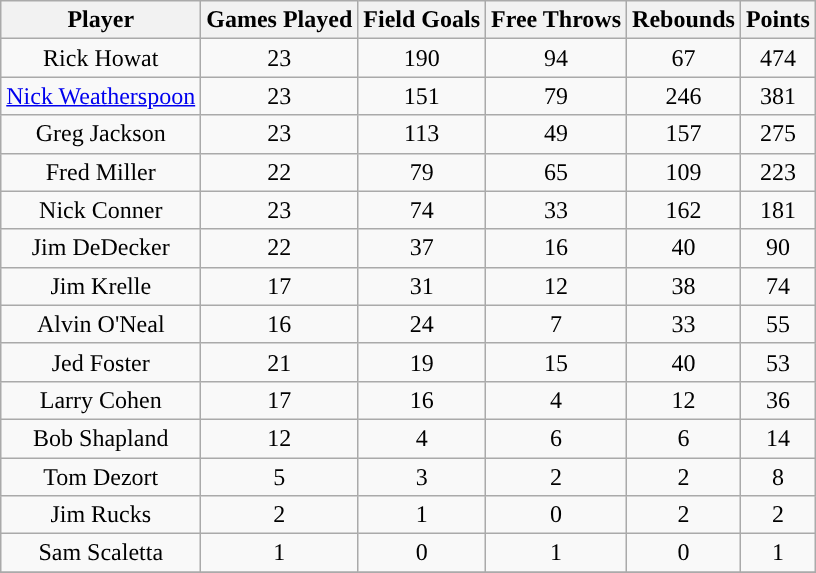<table class="wikitable sortable">
<tr>
<th>Player</th>
<th>Games Played</th>
<th>Field Goals</th>
<th>Free Throws</th>
<th>Rebounds</th>
<th>Points</th>
</tr>
<tr align="center" bgcolor="">
<td>Rick Howat</td>
<td>23</td>
<td>190</td>
<td>94</td>
<td>67</td>
<td>474</td>
</tr>
<tr align="center" bgcolor="">
<td><a href='#'>Nick Weatherspoon</a></td>
<td>23</td>
<td>151</td>
<td>79</td>
<td>246</td>
<td>381</td>
</tr>
<tr align="center" bgcolor="">
<td>Greg Jackson</td>
<td>23</td>
<td>113</td>
<td>49</td>
<td>157</td>
<td>275</td>
</tr>
<tr align="center" bgcolor="">
<td>Fred Miller</td>
<td>22</td>
<td>79</td>
<td>65</td>
<td>109</td>
<td>223</td>
</tr>
<tr align="center" bgcolor="">
<td>Nick Conner</td>
<td>23</td>
<td>74</td>
<td>33</td>
<td>162</td>
<td>181</td>
</tr>
<tr align="center" bgcolor="">
<td>Jim DeDecker</td>
<td>22</td>
<td>37</td>
<td>16</td>
<td>40</td>
<td>90</td>
</tr>
<tr align="center" bgcolor="">
<td>Jim Krelle</td>
<td>17</td>
<td>31</td>
<td>12</td>
<td>38</td>
<td>74</td>
</tr>
<tr align="center" bgcolor="">
<td>Alvin O'Neal</td>
<td>16</td>
<td>24</td>
<td>7</td>
<td>33</td>
<td>55</td>
</tr>
<tr align="center">
<td>Jed Foster</td>
<td>21</td>
<td>19</td>
<td>15</td>
<td>40</td>
<td>53</td>
</tr>
<tr align="center" bgcolor="">
<td>Larry Cohen</td>
<td>17</td>
<td>16</td>
<td>4</td>
<td>12</td>
<td>36</td>
</tr>
<tr align="center">
<td>Bob Shapland</td>
<td>12</td>
<td>4</td>
<td>6</td>
<td>6</td>
<td>14</td>
</tr>
<tr align="center">
<td>Tom Dezort</td>
<td>5</td>
<td>3</td>
<td>2</td>
<td>2</td>
<td>8</td>
</tr>
<tr align="center">
<td>Jim Rucks</td>
<td>2</td>
<td>1</td>
<td>0</td>
<td>2</td>
<td>2</td>
</tr>
<tr align="center">
<td>Sam Scaletta</td>
<td>1</td>
<td>0</td>
<td>1</td>
<td>0</td>
<td>1</td>
</tr>
<tr align="center">
</tr>
</table>
